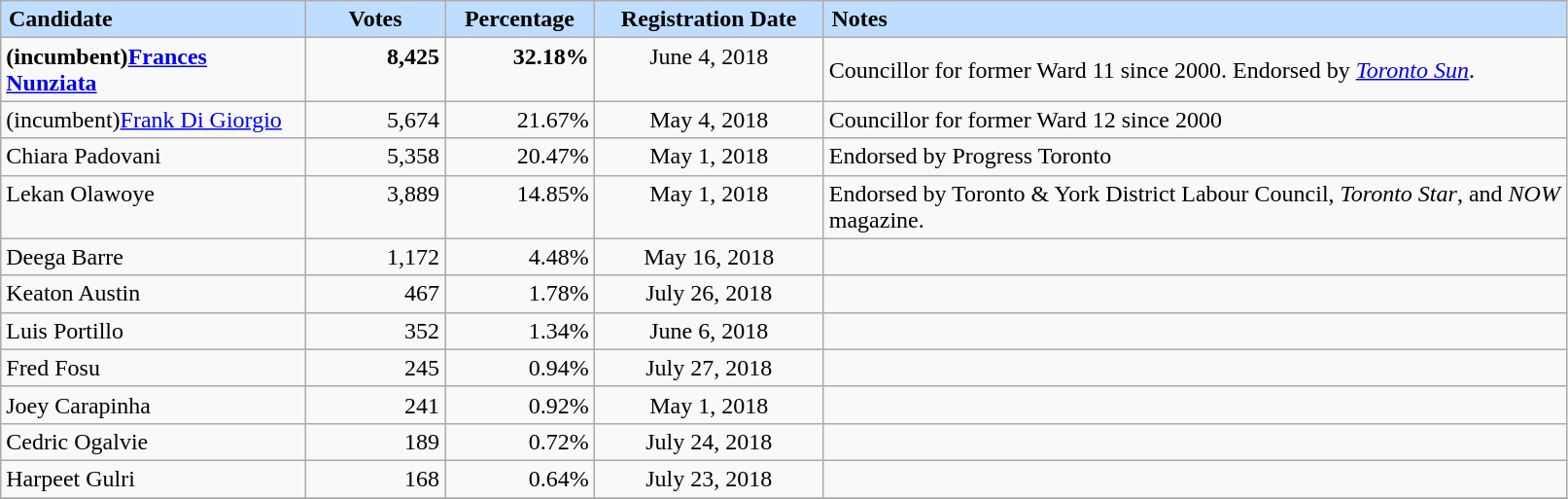<table class="sortable wikitable">
<tr>
<th scope="col" style="background-color:#bfdeff;width:200px;text-align:left;padding-left:5px;">Candidate</th>
<th scope="col" style="background-color:#bfdeff;width:88px;">Votes</th>
<th scope="col" style="background-color:#bfdeff;width:95px;">Percentage</th>
<th scope="col" style="background-color:#bfdeff;width:150px;">Registration Date</th>
<th scope="col" style="background-color:#bfdeff;width:500px;text-align:left;padding-left:5px;">Notes</th>
</tr>
<tr>
<td valign="top"><strong>(incumbent)<a href='#'>Frances Nunziata</a></strong></td>
<td valign="top" align="right"><strong>8,425</strong></td>
<td valign="top" align="right"><strong>32.18%</strong></td>
<td valign="top" align="center">June 4, 2018</td>
<td>Councillor for former Ward 11 since 2000. Endorsed by <em><a href='#'>Toronto Sun</a></em>.</td>
</tr>
<tr>
<td valign="top">(incumbent)<a href='#'>Frank Di Giorgio</a></td>
<td valign="top" align="right">5,674</td>
<td valign="top" align="right">21.67%</td>
<td valign="top" align="center">May 4, 2018</td>
<td>Councillor for former Ward 12 since 2000</td>
</tr>
<tr>
<td valign="top">Chiara Padovani</td>
<td valign="top" align="right">5,358</td>
<td valign="top" align="right">20.47%</td>
<td valign="top" align="center">May 1, 2018</td>
<td>Endorsed by Progress Toronto</td>
</tr>
<tr>
<td valign="top">Lekan Olawoye</td>
<td valign="top" align="right">3,889</td>
<td valign="top" align="right">14.85%</td>
<td valign="top" align="center">May 1, 2018</td>
<td>Endorsed by Toronto & York District Labour Council, <em>Toronto Star</em>, and <em>NOW</em> magazine.</td>
</tr>
<tr>
<td valign="top">Deega Barre</td>
<td valign="top" align="right">1,172</td>
<td valign="top" align="right">4.48%</td>
<td valign="top" align="center">May 16, 2018</td>
<td></td>
</tr>
<tr>
<td valign="top">Keaton Austin</td>
<td valign="top" align="right">467</td>
<td valign="top" align="right">1.78%</td>
<td valign="top" align="center">July 26, 2018</td>
<td></td>
</tr>
<tr>
<td valign="top">Luis Portillo</td>
<td valign="top" align="right">352</td>
<td valign="top" align="right">1.34%</td>
<td valign="top" align="center">June 6, 2018</td>
<td></td>
</tr>
<tr>
<td valign="top">Fred Fosu</td>
<td valign="top" align="right">245</td>
<td valign="top" align="right">0.94%</td>
<td valign="top" align="center">July 27, 2018</td>
<td></td>
</tr>
<tr>
<td valign="top">Joey Carapinha</td>
<td valign="top" align="right">241</td>
<td valign="top" align="right">0.92%</td>
<td valign="top" align="center">May 1, 2018</td>
<td></td>
</tr>
<tr>
<td valign="top">Cedric Ogalvie</td>
<td valign="top" align="right">189</td>
<td valign="top" align="right">0.72%</td>
<td valign="top" align="center">July 24, 2018</td>
<td></td>
</tr>
<tr>
<td valign="top">Harpeet Gulri</td>
<td valign="top" align="right">168</td>
<td valign="top" align="right">0.64%</td>
<td valign="top" align="center">July 23, 2018</td>
<td></td>
</tr>
<tr>
</tr>
</table>
